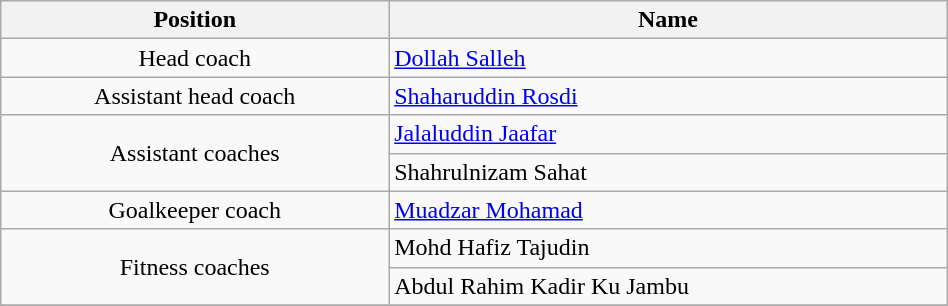<table class="wikitable" style="text-align:center;width:50%;">
<tr>
<th>Position</th>
<th>Name</th>
</tr>
<tr>
<td>Head coach</td>
<td align=left> <a href='#'>Dollah Salleh</a></td>
</tr>
<tr>
<td>Assistant head coach</td>
<td align=left> <a href='#'>Shaharuddin Rosdi</a></td>
</tr>
<tr>
<td rowspan=2>Assistant coaches</td>
<td align=left> <a href='#'>Jalaluddin Jaafar</a></td>
</tr>
<tr>
<td align=left> Shahrulnizam Sahat</td>
</tr>
<tr>
<td>Goalkeeper coach</td>
<td align=left> <a href='#'>Muadzar Mohamad</a></td>
</tr>
<tr>
<td rowspan=2>Fitness coaches</td>
<td align=left> Mohd Hafiz Tajudin</td>
</tr>
<tr>
<td align=left> Abdul Rahim Kadir Ku Jambu</td>
</tr>
<tr>
</tr>
</table>
